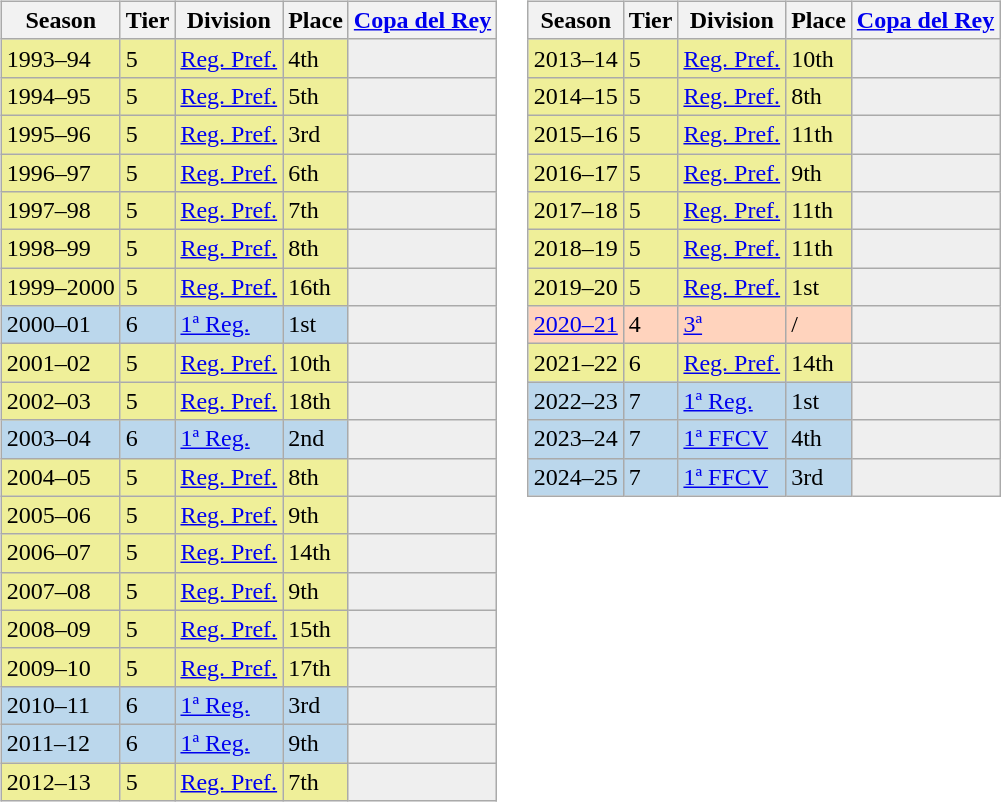<table>
<tr>
<td valign="top" width=0%><br><table class="wikitable">
<tr style="background:#f0f6fa;">
<th>Season</th>
<th>Tier</th>
<th>Division</th>
<th>Place</th>
<th><a href='#'>Copa del Rey</a></th>
</tr>
<tr>
<td style="background:#EFEF99;">1993–94</td>
<td style="background:#EFEF99;">5</td>
<td style="background:#EFEF99;"><a href='#'>Reg. Pref.</a></td>
<td style="background:#EFEF99;">4th</td>
<th style="background:#efefef;"></th>
</tr>
<tr>
<td style="background:#EFEF99;">1994–95</td>
<td style="background:#EFEF99;">5</td>
<td style="background:#EFEF99;"><a href='#'>Reg. Pref.</a></td>
<td style="background:#EFEF99;">5th</td>
<th style="background:#efefef;"></th>
</tr>
<tr>
<td style="background:#EFEF99;">1995–96</td>
<td style="background:#EFEF99;">5</td>
<td style="background:#EFEF99;"><a href='#'>Reg. Pref.</a></td>
<td style="background:#EFEF99;">3rd</td>
<th style="background:#efefef;"></th>
</tr>
<tr>
<td style="background:#EFEF99;">1996–97</td>
<td style="background:#EFEF99;">5</td>
<td style="background:#EFEF99;"><a href='#'>Reg. Pref.</a></td>
<td style="background:#EFEF99;">6th</td>
<th style="background:#efefef;"></th>
</tr>
<tr>
<td style="background:#EFEF99;">1997–98</td>
<td style="background:#EFEF99;">5</td>
<td style="background:#EFEF99;"><a href='#'>Reg. Pref.</a></td>
<td style="background:#EFEF99;">7th</td>
<th style="background:#efefef;"></th>
</tr>
<tr>
<td style="background:#EFEF99;">1998–99</td>
<td style="background:#EFEF99;">5</td>
<td style="background:#EFEF99;"><a href='#'>Reg. Pref.</a></td>
<td style="background:#EFEF99;">8th</td>
<th style="background:#efefef;"></th>
</tr>
<tr>
<td style="background:#EFEF99;">1999–2000</td>
<td style="background:#EFEF99;">5</td>
<td style="background:#EFEF99;"><a href='#'>Reg. Pref.</a></td>
<td style="background:#EFEF99;">16th</td>
<th style="background:#efefef;"></th>
</tr>
<tr>
<td style="background:#BBD7EC;">2000–01</td>
<td style="background:#BBD7EC;">6</td>
<td style="background:#BBD7EC;"><a href='#'>1ª Reg.</a></td>
<td style="background:#BBD7EC;">1st</td>
<th style="background:#efefef;"></th>
</tr>
<tr>
<td style="background:#EFEF99;">2001–02</td>
<td style="background:#EFEF99;">5</td>
<td style="background:#EFEF99;"><a href='#'>Reg. Pref.</a></td>
<td style="background:#EFEF99;">10th</td>
<th style="background:#efefef;"></th>
</tr>
<tr>
<td style="background:#EFEF99;">2002–03</td>
<td style="background:#EFEF99;">5</td>
<td style="background:#EFEF99;"><a href='#'>Reg. Pref.</a></td>
<td style="background:#EFEF99;">18th</td>
<th style="background:#efefef;"></th>
</tr>
<tr>
<td style="background:#BBD7EC;">2003–04</td>
<td style="background:#BBD7EC;">6</td>
<td style="background:#BBD7EC;"><a href='#'>1ª Reg.</a></td>
<td style="background:#BBD7EC;">2nd</td>
<th style="background:#efefef;"></th>
</tr>
<tr>
<td style="background:#EFEF99;">2004–05</td>
<td style="background:#EFEF99;">5</td>
<td style="background:#EFEF99;"><a href='#'>Reg. Pref.</a></td>
<td style="background:#EFEF99;">8th</td>
<th style="background:#efefef;"></th>
</tr>
<tr>
<td style="background:#EFEF99;">2005–06</td>
<td style="background:#EFEF99;">5</td>
<td style="background:#EFEF99;"><a href='#'>Reg. Pref.</a></td>
<td style="background:#EFEF99;">9th</td>
<th style="background:#efefef;"></th>
</tr>
<tr>
<td style="background:#EFEF99;">2006–07</td>
<td style="background:#EFEF99;">5</td>
<td style="background:#EFEF99;"><a href='#'>Reg. Pref.</a></td>
<td style="background:#EFEF99;">14th</td>
<th style="background:#efefef;"></th>
</tr>
<tr>
<td style="background:#EFEF99;">2007–08</td>
<td style="background:#EFEF99;">5</td>
<td style="background:#EFEF99;"><a href='#'>Reg. Pref.</a></td>
<td style="background:#EFEF99;">9th</td>
<th style="background:#efefef;"></th>
</tr>
<tr>
<td style="background:#EFEF99;">2008–09</td>
<td style="background:#EFEF99;">5</td>
<td style="background:#EFEF99;"><a href='#'>Reg. Pref.</a></td>
<td style="background:#EFEF99;">15th</td>
<th style="background:#efefef;"></th>
</tr>
<tr>
<td style="background:#EFEF99;">2009–10</td>
<td style="background:#EFEF99;">5</td>
<td style="background:#EFEF99;"><a href='#'>Reg. Pref.</a></td>
<td style="background:#EFEF99;">17th</td>
<th style="background:#efefef;"></th>
</tr>
<tr>
<td style="background:#BBD7EC;">2010–11</td>
<td style="background:#BBD7EC;">6</td>
<td style="background:#BBD7EC;"><a href='#'>1ª Reg.</a></td>
<td style="background:#BBD7EC;">3rd</td>
<th style="background:#efefef;"></th>
</tr>
<tr>
<td style="background:#BBD7EC;">2011–12</td>
<td style="background:#BBD7EC;">6</td>
<td style="background:#BBD7EC;"><a href='#'>1ª Reg.</a></td>
<td style="background:#BBD7EC;">9th</td>
<th style="background:#efefef;"></th>
</tr>
<tr>
<td style="background:#EFEF99;">2012–13</td>
<td style="background:#EFEF99;">5</td>
<td style="background:#EFEF99;"><a href='#'>Reg. Pref.</a></td>
<td style="background:#EFEF99;">7th</td>
<th style="background:#efefef;"></th>
</tr>
</table>
</td>
<td valign="top" width=0%><br><table class="wikitable">
<tr style="background:#f0f6fa;">
<th>Season</th>
<th>Tier</th>
<th>Division</th>
<th>Place</th>
<th><a href='#'>Copa del Rey</a></th>
</tr>
<tr>
<td style="background:#EFEF99;">2013–14</td>
<td style="background:#EFEF99;">5</td>
<td style="background:#EFEF99;"><a href='#'>Reg. Pref.</a></td>
<td style="background:#EFEF99;">10th</td>
<th style="background:#efefef;"></th>
</tr>
<tr>
<td style="background:#EFEF99;">2014–15</td>
<td style="background:#EFEF99;">5</td>
<td style="background:#EFEF99;"><a href='#'>Reg. Pref.</a></td>
<td style="background:#EFEF99;">8th</td>
<th style="background:#efefef;"></th>
</tr>
<tr>
<td style="background:#EFEF99;">2015–16</td>
<td style="background:#EFEF99;">5</td>
<td style="background:#EFEF99;"><a href='#'>Reg. Pref.</a></td>
<td style="background:#EFEF99;">11th</td>
<th style="background:#efefef;"></th>
</tr>
<tr>
<td style="background:#EFEF99;">2016–17</td>
<td style="background:#EFEF99;">5</td>
<td style="background:#EFEF99;"><a href='#'>Reg. Pref.</a></td>
<td style="background:#EFEF99;">9th</td>
<th style="background:#efefef;"></th>
</tr>
<tr>
<td style="background:#EFEF99;">2017–18</td>
<td style="background:#EFEF99;">5</td>
<td style="background:#EFEF99;"><a href='#'>Reg. Pref.</a></td>
<td style="background:#EFEF99;">11th</td>
<th style="background:#efefef;"></th>
</tr>
<tr>
<td style="background:#EFEF99;">2018–19</td>
<td style="background:#EFEF99;">5</td>
<td style="background:#EFEF99;"><a href='#'>Reg. Pref.</a></td>
<td style="background:#EFEF99;">11th</td>
<th style="background:#efefef;"></th>
</tr>
<tr>
<td style="background:#EFEF99;">2019–20</td>
<td style="background:#EFEF99;">5</td>
<td style="background:#EFEF99;"><a href='#'>Reg. Pref.</a></td>
<td style="background:#EFEF99;">1st</td>
<th style="background:#efefef;"></th>
</tr>
<tr>
<td style="background:#FFD3BD;"><a href='#'>2020–21</a></td>
<td style="background:#FFD3BD;">4</td>
<td style="background:#FFD3BD;"><a href='#'>3ª</a></td>
<td style="background:#FFD3BD;"> / </td>
<th style="background:#efefef;"></th>
</tr>
<tr>
<td style="background:#EFEF99;">2021–22</td>
<td style="background:#EFEF99;">6</td>
<td style="background:#EFEF99;"><a href='#'>Reg. Pref.</a></td>
<td style="background:#EFEF99;">14th</td>
<th style="background:#efefef;"></th>
</tr>
<tr>
<td style="background:#BBD7EC;">2022–23</td>
<td style="background:#BBD7EC;">7</td>
<td style="background:#BBD7EC;"><a href='#'>1ª Reg.</a></td>
<td style="background:#BBD7EC;">1st</td>
<th style="background:#efefef;"></th>
</tr>
<tr>
<td style="background:#BBD7EC;">2023–24</td>
<td style="background:#BBD7EC;">7</td>
<td style="background:#BBD7EC;"><a href='#'>1ª FFCV</a></td>
<td style="background:#BBD7EC;">4th</td>
<td style="background:#efefef;"></td>
</tr>
<tr>
<td style="background:#BBD7EC;">2024–25</td>
<td style="background:#BBD7EC;">7</td>
<td style="background:#BBD7EC;"><a href='#'>1ª FFCV</a></td>
<td style="background:#BBD7EC;">3rd</td>
<td style="background:#efefef;"></td>
</tr>
</table>
</td>
</tr>
</table>
